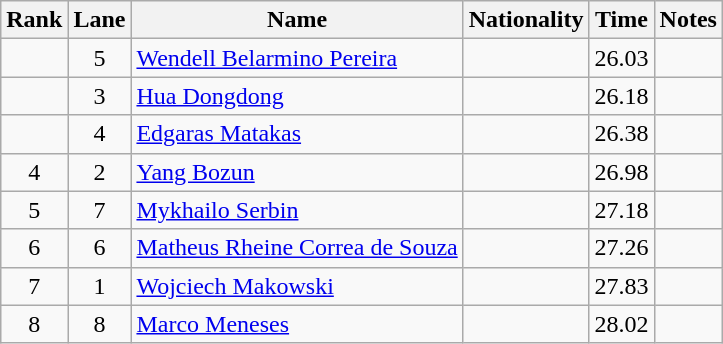<table class="wikitable sortable" style="text-align:center">
<tr>
<th>Rank</th>
<th>Lane</th>
<th>Name</th>
<th>Nationality</th>
<th>Time</th>
<th>Notes</th>
</tr>
<tr>
<td></td>
<td>5</td>
<td align=left><a href='#'>Wendell Belarmino Pereira</a></td>
<td align=left></td>
<td>26.03</td>
<td></td>
</tr>
<tr>
<td></td>
<td>3</td>
<td align=left><a href='#'>Hua Dongdong</a></td>
<td align=left></td>
<td>26.18</td>
<td></td>
</tr>
<tr>
<td></td>
<td>4</td>
<td align=left><a href='#'>Edgaras Matakas</a></td>
<td align=left></td>
<td>26.38</td>
<td></td>
</tr>
<tr>
<td>4</td>
<td>2</td>
<td align=left><a href='#'>Yang Bozun</a></td>
<td align=left></td>
<td>26.98</td>
<td></td>
</tr>
<tr>
<td>5</td>
<td>7</td>
<td align=left><a href='#'>Mykhailo Serbin</a></td>
<td align=left></td>
<td>27.18</td>
<td></td>
</tr>
<tr>
<td>6</td>
<td>6</td>
<td align=left><a href='#'>Matheus Rheine Correa de Souza</a></td>
<td align=left></td>
<td>27.26</td>
<td></td>
</tr>
<tr>
<td>7</td>
<td>1</td>
<td align=left><a href='#'>Wojciech Makowski</a></td>
<td align=left></td>
<td>27.83</td>
<td></td>
</tr>
<tr>
<td>8</td>
<td>8</td>
<td align=left><a href='#'>Marco Meneses</a></td>
<td align=left></td>
<td>28.02</td>
<td></td>
</tr>
</table>
